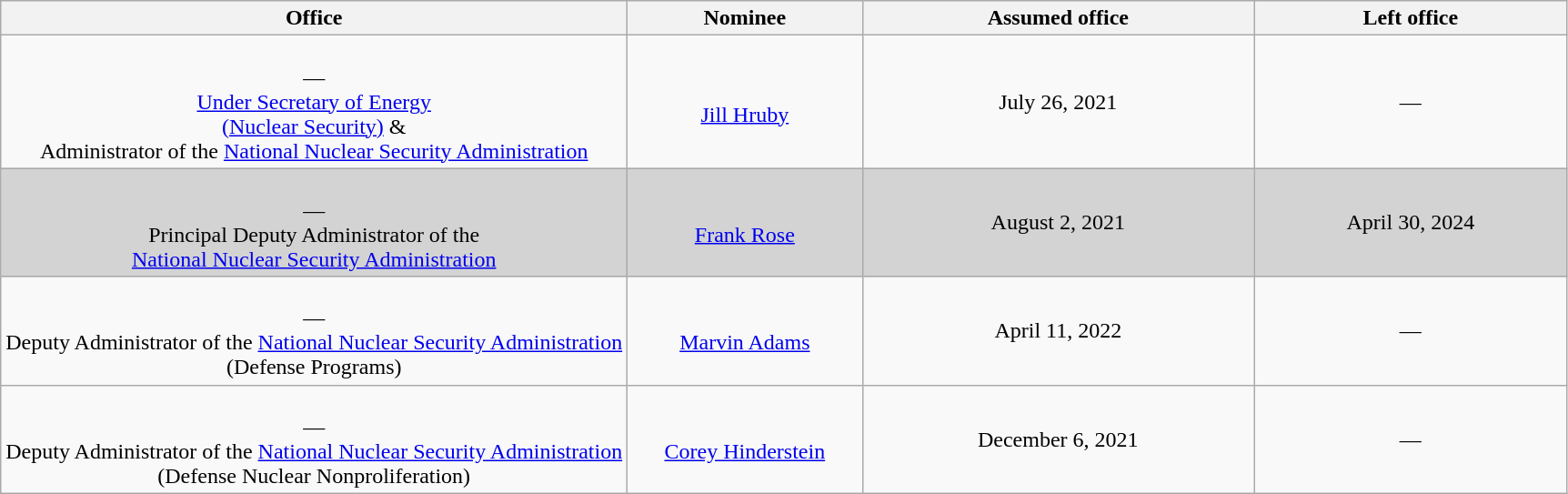<table class="wikitable sortable" style="text-align:center">
<tr>
<th style="width:40%;">Office</th>
<th style="width:15%;">Nominee</th>
<th style="width:25%;" data-sort-type="date">Assumed office</th>
<th style="width:20%;" data-sort-type="date">Left office</th>
</tr>
<tr>
<td><br>—<br><a href='#'>Under Secretary of Energy<br>(Nuclear Security)</a> &<br>Administrator of the <a href='#'>National Nuclear Security Administration</a></td>
<td><br><a href='#'>Jill Hruby</a></td>
<td>July 26, 2021<br></td>
<td>—</td>
</tr>
<tr style="background:lightgray;">
<td><br>—<br>Principal Deputy Administrator of the<br><a href='#'>National Nuclear Security Administration</a></td>
<td><br><a href='#'>Frank Rose</a></td>
<td>August 2, 2021<br></td>
<td>April 30, 2024</td>
</tr>
<tr>
<td><br>—<br>Deputy Administrator of the <a href='#'>National Nuclear Security Administration</a><br>(Defense Programs)</td>
<td><br><a href='#'>Marvin Adams</a></td>
<td>April 11, 2022<br></td>
<td>—</td>
</tr>
<tr>
<td><br>—<br>Deputy Administrator of the <a href='#'>National Nuclear Security Administration</a><br>(Defense Nuclear Nonproliferation)</td>
<td><br><a href='#'>Corey Hinderstein</a></td>
<td>December 6, 2021<br></td>
<td>—</td>
</tr>
</table>
